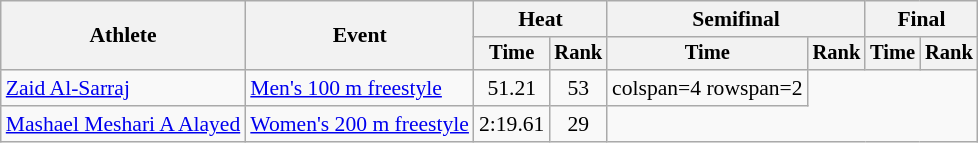<table class=wikitable style="font-size:90%">
<tr>
<th rowspan="2">Athlete</th>
<th rowspan="2">Event</th>
<th colspan="2">Heat</th>
<th colspan="2">Semifinal</th>
<th colspan="2">Final</th>
</tr>
<tr style="font-size:95%">
<th>Time</th>
<th>Rank</th>
<th>Time</th>
<th>Rank</th>
<th>Time</th>
<th>Rank</th>
</tr>
<tr align=center>
<td align=left><a href='#'>Zaid Al-Sarraj</a></td>
<td align=left><a href='#'>Men's 100 m freestyle</a></td>
<td>51.21</td>
<td>53</td>
<td>colspan=4 rowspan=2</td>
</tr>
<tr align=center>
<td align=left><a href='#'>Mashael Meshari A Alayed</a></td>
<td align=left><a href='#'>Women's 200 m freestyle</a></td>
<td>2:19.61</td>
<td>29</td>
</tr>
</table>
